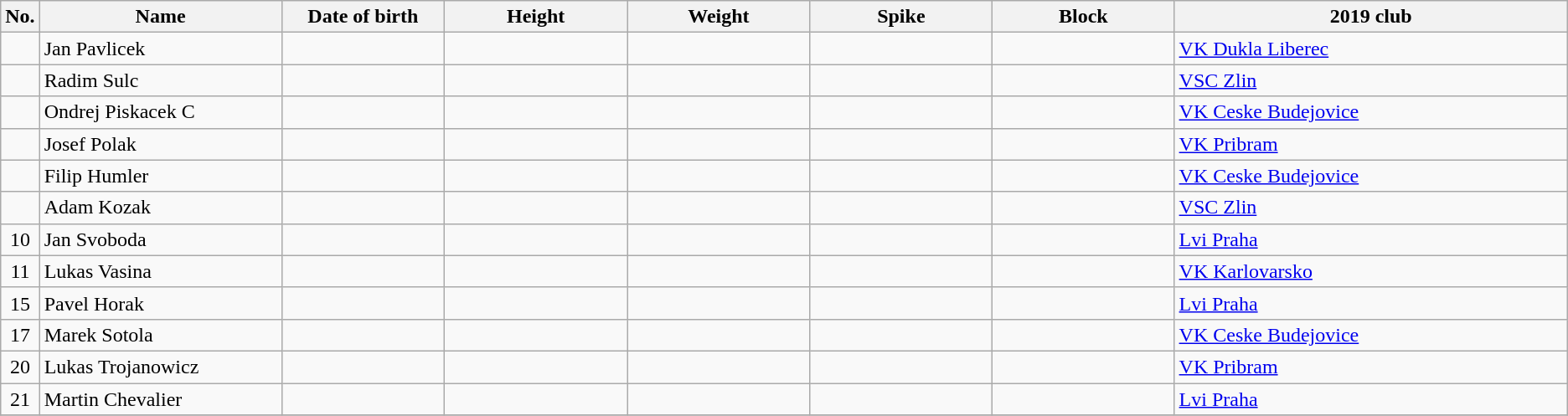<table class="wikitable sortable" style="font-size:100%; text-align:center;">
<tr>
<th>No.</th>
<th style="width:12em">Name</th>
<th style="width:8em">Date of birth</th>
<th style="width:9em">Height</th>
<th style="width:9em">Weight</th>
<th style="width:9em">Spike</th>
<th style="width:9em">Block</th>
<th style="width:20em">2019 club</th>
</tr>
<tr>
<td></td>
<td align=left>Jan Pavlicek</td>
<td align=right></td>
<td></td>
<td></td>
<td></td>
<td></td>
<td align=left> <a href='#'>VK Dukla Liberec</a></td>
</tr>
<tr>
<td></td>
<td align=left>Radim Sulc</td>
<td align=right></td>
<td></td>
<td></td>
<td></td>
<td></td>
<td align=left> <a href='#'>VSC Zlin</a></td>
</tr>
<tr>
<td></td>
<td align=left>Ondrej Piskacek C</td>
<td align=right></td>
<td></td>
<td></td>
<td></td>
<td></td>
<td align=left> <a href='#'>VK Ceske Budejovice</a></td>
</tr>
<tr>
<td></td>
<td align=left>Josef Polak</td>
<td align=right></td>
<td></td>
<td></td>
<td></td>
<td></td>
<td align=left> <a href='#'>VK Pribram</a></td>
</tr>
<tr>
<td></td>
<td align=left>Filip Humler</td>
<td align=right></td>
<td></td>
<td></td>
<td></td>
<td></td>
<td align=left> <a href='#'>VK Ceske Budejovice</a></td>
</tr>
<tr>
<td></td>
<td align=left>Adam Kozak</td>
<td align=right></td>
<td></td>
<td></td>
<td></td>
<td></td>
<td align=left> <a href='#'>VSC Zlin</a></td>
</tr>
<tr>
<td>10</td>
<td align=left>Jan Svoboda</td>
<td align=right></td>
<td></td>
<td></td>
<td></td>
<td></td>
<td align=left> <a href='#'>Lvi Praha</a></td>
</tr>
<tr>
<td>11</td>
<td align=left>Lukas Vasina</td>
<td align=right></td>
<td></td>
<td></td>
<td></td>
<td></td>
<td align=left> <a href='#'>VK Karlovarsko</a></td>
</tr>
<tr>
<td>15</td>
<td align=left>Pavel Horak</td>
<td align=right></td>
<td></td>
<td></td>
<td></td>
<td></td>
<td align=left> <a href='#'>Lvi Praha</a></td>
</tr>
<tr>
<td>17</td>
<td align=left>Marek Sotola</td>
<td align=right></td>
<td></td>
<td></td>
<td></td>
<td></td>
<td align=left> <a href='#'>VK Ceske Budejovice</a></td>
</tr>
<tr>
<td>20</td>
<td align=left>Lukas Trojanowicz</td>
<td align=right></td>
<td></td>
<td></td>
<td></td>
<td></td>
<td align=left> <a href='#'>VK Pribram</a></td>
</tr>
<tr>
<td>21</td>
<td align=left>Martin Chevalier</td>
<td align=right></td>
<td></td>
<td></td>
<td></td>
<td></td>
<td align=left> <a href='#'>Lvi Praha</a></td>
</tr>
<tr>
</tr>
</table>
